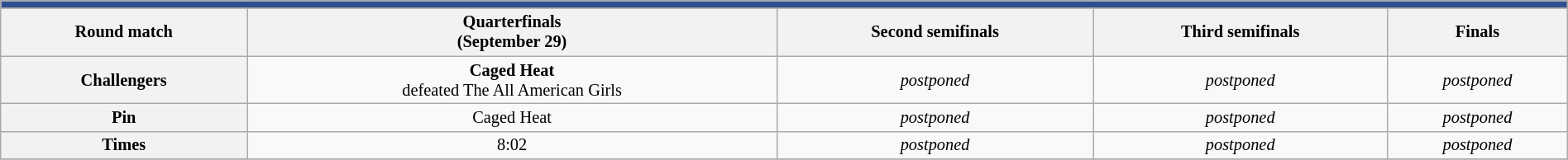<table class="wikitable" style="font-size:85%; text-align:center; width:100%;">
<tr>
<td colspan="5" style="background:#2e5090;"></td>
</tr>
<tr>
<th>Round match</th>
<th>Quarterfinals<br>(September 29)</th>
<th>Second semifinals</th>
<th>Third semifinals</th>
<th>Finals</th>
</tr>
<tr>
<th>Challengers</th>
<td><strong>Caged Heat<br></strong> defeated The All American Girls<br></td>
<td><em>postponed</em></td>
<td><em>postponed</em></td>
<td><em>postponed</em></td>
</tr>
<tr>
<th>Pin</th>
<td>Caged Heat</td>
<td><em>postponed</em></td>
<td><em>postponed</em></td>
<td><em>postponed</em></td>
</tr>
<tr>
<th>Times</th>
<td>8:02</td>
<td><em>postponed</em></td>
<td><em>postponed</em></td>
<td><em>postponed</em></td>
</tr>
<tr>
</tr>
</table>
